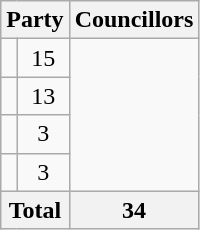<table class="wikitable">
<tr>
<th colspan=2>Party</th>
<th>Councillors</th>
</tr>
<tr>
<td></td>
<td align=center>15</td>
</tr>
<tr>
<td></td>
<td align=center>13</td>
</tr>
<tr>
<td></td>
<td align=center>3</td>
</tr>
<tr>
<td></td>
<td align=center>3</td>
</tr>
<tr>
<th colspan=2>Total</th>
<th align=center>34</th>
</tr>
</table>
